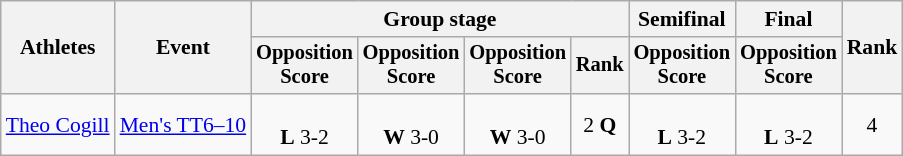<table class="wikitable" style="font-size:90%">
<tr>
<th rowspan=2>Athletes</th>
<th rowspan=2>Event</th>
<th colspan=4>Group stage</th>
<th>Semifinal</th>
<th>Final</th>
<th rowspan=2>Rank</th>
</tr>
<tr style="font-size:95%">
<th>Opposition<br>Score</th>
<th>Opposition<br>Score</th>
<th>Opposition<br>Score</th>
<th>Rank</th>
<th>Opposition<br>Score</th>
<th>Opposition<br>Score</th>
</tr>
<tr align=center>
<td align=left><a href='#'>Theo Cogill</a></td>
<td align=left><a href='#'>Men's TT6–10</a></td>
<td><br> <strong>L</strong> 3-2</td>
<td><br> <strong>W</strong> 3-0</td>
<td><br> <strong>W</strong> 3-0</td>
<td>2 <strong>Q</strong></td>
<td><br> <strong>L</strong> 3-2</td>
<td><br> <strong>L</strong> 3-2</td>
<td>4</td>
</tr>
</table>
